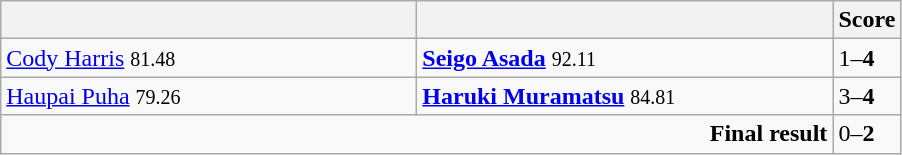<table class="wikitable">
<tr>
<th width=270></th>
<th width=270><strong></strong></th>
<th>Score</th>
</tr>
<tr>
<td><a href='#'>Cody Harris</a> <small><span>81.48</span></small></td>
<td><strong><a href='#'>Seigo Asada</a></strong> <small><span>92.11</span></small></td>
<td>1–<strong>4</strong></td>
</tr>
<tr>
<td><a href='#'>Haupai Puha</a> <small><span>79.26</span></small></td>
<td><strong><a href='#'>Haruki Muramatsu</a></strong> <small><span>84.81</span></small></td>
<td>3–<strong>4</strong></td>
</tr>
<tr>
<td colspan="2" align="right"><strong>Final result</strong></td>
<td>0–<strong>2</strong></td>
</tr>
</table>
